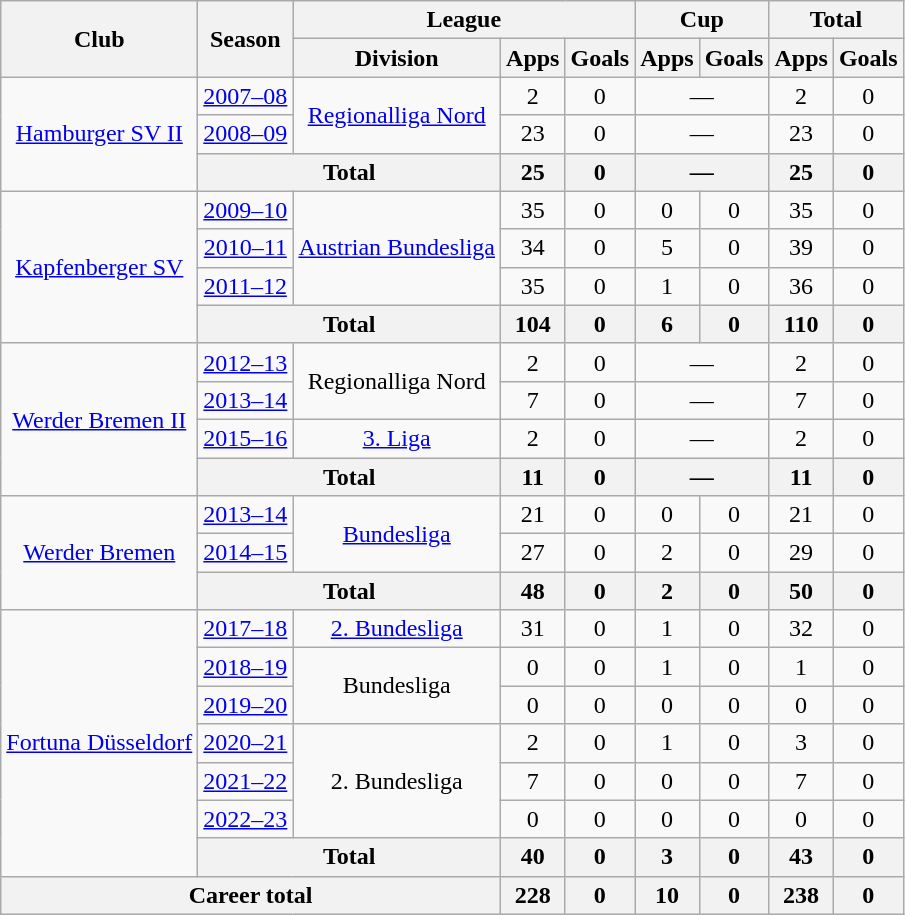<table class="wikitable" style="text-align:center">
<tr>
<th rowspan="2">Club</th>
<th rowspan="2">Season</th>
<th colspan="3">League</th>
<th colspan="2">Cup</th>
<th colspan="2">Total</th>
</tr>
<tr>
<th>Division</th>
<th>Apps</th>
<th>Goals</th>
<th>Apps</th>
<th>Goals</th>
<th>Apps</th>
<th>Goals</th>
</tr>
<tr>
<td rowspan="3"><a href='#'>Hamburger SV II</a></td>
<td><a href='#'>2007–08</a></td>
<td rowspan="2"><a href='#'>Regionalliga Nord</a></td>
<td>2</td>
<td>0</td>
<td colspan="2">—</td>
<td>2</td>
<td>0</td>
</tr>
<tr>
<td><a href='#'>2008–09</a></td>
<td>23</td>
<td>0</td>
<td colspan="2">—</td>
<td>23</td>
<td>0</td>
</tr>
<tr>
<th colspan="2">Total</th>
<th>25</th>
<th>0</th>
<th colspan="2">—</th>
<th>25</th>
<th>0</th>
</tr>
<tr>
<td rowspan="4"><a href='#'>Kapfenberger SV</a></td>
<td><a href='#'>2009–10</a></td>
<td rowspan="3"><a href='#'>Austrian Bundesliga</a></td>
<td>35</td>
<td>0</td>
<td>0</td>
<td>0</td>
<td>35</td>
<td>0</td>
</tr>
<tr>
<td><a href='#'>2010–11</a></td>
<td>34</td>
<td>0</td>
<td>5</td>
<td>0</td>
<td>39</td>
<td>0</td>
</tr>
<tr>
<td><a href='#'>2011–12</a></td>
<td>35</td>
<td>0</td>
<td>1</td>
<td>0</td>
<td>36</td>
<td>0</td>
</tr>
<tr>
<th colspan="2">Total</th>
<th>104</th>
<th>0</th>
<th>6</th>
<th>0</th>
<th>110</th>
<th>0</th>
</tr>
<tr>
<td rowspan="4"><a href='#'>Werder Bremen II</a></td>
<td><a href='#'>2012–13</a></td>
<td rowspan="2">Regionalliga Nord</td>
<td>2</td>
<td>0</td>
<td colspan="2">—</td>
<td>2</td>
<td>0</td>
</tr>
<tr>
<td><a href='#'>2013–14</a></td>
<td>7</td>
<td>0</td>
<td colspan="2">—</td>
<td>7</td>
<td>0</td>
</tr>
<tr>
<td><a href='#'>2015–16</a></td>
<td><a href='#'>3. Liga</a></td>
<td>2</td>
<td>0</td>
<td colspan="2">—</td>
<td>2</td>
<td>0</td>
</tr>
<tr>
<th colspan="2">Total</th>
<th>11</th>
<th>0</th>
<th colspan="2">—</th>
<th>11</th>
<th>0</th>
</tr>
<tr>
<td rowspan="3"><a href='#'>Werder Bremen</a></td>
<td><a href='#'>2013–14</a></td>
<td rowspan="2"><a href='#'>Bundesliga</a></td>
<td>21</td>
<td>0</td>
<td>0</td>
<td>0</td>
<td>21</td>
<td>0</td>
</tr>
<tr>
<td><a href='#'>2014–15</a></td>
<td>27</td>
<td>0</td>
<td>2</td>
<td>0</td>
<td>29</td>
<td>0</td>
</tr>
<tr>
<th colspan="2">Total</th>
<th>48</th>
<th>0</th>
<th>2</th>
<th>0</th>
<th>50</th>
<th>0</th>
</tr>
<tr>
<td rowspan="7"><a href='#'>Fortuna Düsseldorf</a></td>
<td><a href='#'>2017–18</a></td>
<td><a href='#'>2. Bundesliga</a></td>
<td>31</td>
<td>0</td>
<td>1</td>
<td>0</td>
<td>32</td>
<td>0</td>
</tr>
<tr>
<td><a href='#'>2018–19</a></td>
<td rowspan="2">Bundesliga</td>
<td>0</td>
<td>0</td>
<td>1</td>
<td>0</td>
<td>1</td>
<td>0</td>
</tr>
<tr>
<td><a href='#'>2019–20</a></td>
<td>0</td>
<td>0</td>
<td>0</td>
<td>0</td>
<td>0</td>
<td>0</td>
</tr>
<tr>
<td><a href='#'>2020–21</a></td>
<td rowspan="3">2. Bundesliga</td>
<td>2</td>
<td>0</td>
<td>1</td>
<td>0</td>
<td>3</td>
<td>0</td>
</tr>
<tr>
<td><a href='#'>2021–22</a></td>
<td>7</td>
<td>0</td>
<td>0</td>
<td>0</td>
<td>7</td>
<td>0</td>
</tr>
<tr>
<td><a href='#'>2022–23</a></td>
<td>0</td>
<td>0</td>
<td>0</td>
<td>0</td>
<td>0</td>
<td>0</td>
</tr>
<tr>
<th colspan="2">Total</th>
<th>40</th>
<th>0</th>
<th>3</th>
<th>0</th>
<th>43</th>
<th>0</th>
</tr>
<tr>
<th colspan="3">Career total</th>
<th>228</th>
<th>0</th>
<th>10</th>
<th>0</th>
<th>238</th>
<th>0</th>
</tr>
</table>
